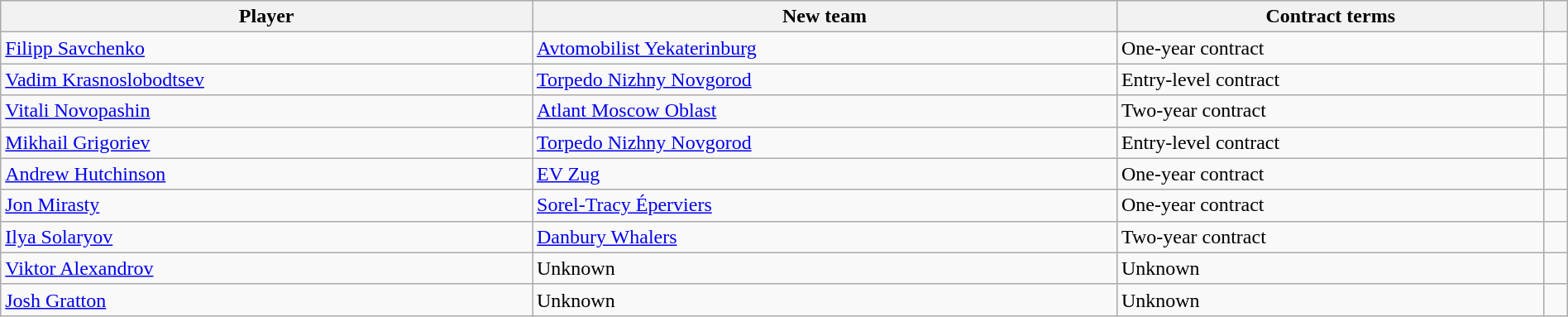<table class="wikitable" style="width:100%;">
<tr>
<th>Player</th>
<th>New team</th>
<th>Contract terms</th>
<th></th>
</tr>
<tr>
<td> <a href='#'>Filipp Savchenko</a></td>
<td><a href='#'>Avtomobilist Yekaterinburg</a></td>
<td>One-year contract</td>
<td></td>
</tr>
<tr>
<td> <a href='#'>Vadim Krasnoslobodtsev</a></td>
<td><a href='#'>Torpedo Nizhny Novgorod</a></td>
<td>Entry-level contract</td>
<td></td>
</tr>
<tr>
<td> <a href='#'>Vitali Novopashin</a></td>
<td><a href='#'>Atlant Moscow Oblast</a></td>
<td>Two-year contract</td>
<td></td>
</tr>
<tr>
<td> <a href='#'>Mikhail Grigoriev</a></td>
<td><a href='#'>Torpedo Nizhny Novgorod</a></td>
<td>Entry-level contract</td>
<td></td>
</tr>
<tr>
<td> <a href='#'>Andrew Hutchinson</a></td>
<td><a href='#'>EV Zug</a></td>
<td>One-year contract</td>
<td></td>
</tr>
<tr>
<td> <a href='#'>Jon Mirasty</a></td>
<td><a href='#'>Sorel-Tracy Éperviers</a></td>
<td>One-year contract</td>
<td></td>
</tr>
<tr>
<td> <a href='#'>Ilya Solaryov</a></td>
<td><a href='#'>Danbury Whalers</a></td>
<td>Two-year contract</td>
<td></td>
</tr>
<tr>
<td> <a href='#'>Viktor Alexandrov</a></td>
<td>Unknown</td>
<td>Unknown</td>
<td></td>
</tr>
<tr>
<td> <a href='#'>Josh Gratton</a></td>
<td>Unknown</td>
<td>Unknown</td>
<td></td>
</tr>
</table>
